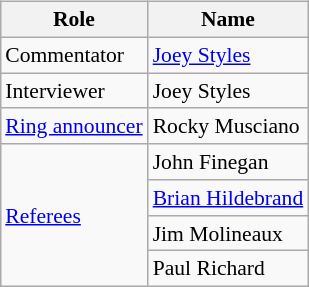<table class=wikitable style="font-size:90%; margin: 0.5em 0 0.5em 1em; float: right; clear: right;">
<tr>
<th>Role</th>
<th>Name</th>
</tr>
<tr>
<td rowspan=1>Commentator</td>
<td><a href='#'>Joey Styles</a></td>
</tr>
<tr>
<td>Interviewer</td>
<td>Joey Styles</td>
</tr>
<tr>
<td rowspan=1><a href='#'>Ring announcer</a></td>
<td>Rocky Musciano</td>
</tr>
<tr>
<td rowspan=4><a href='#'>Referees</a></td>
<td>John Finegan</td>
</tr>
<tr>
<td><a href='#'>Brian Hildebrand</a></td>
</tr>
<tr>
<td>Jim Molineaux</td>
</tr>
<tr>
<td>Paul Richard</td>
</tr>
</table>
